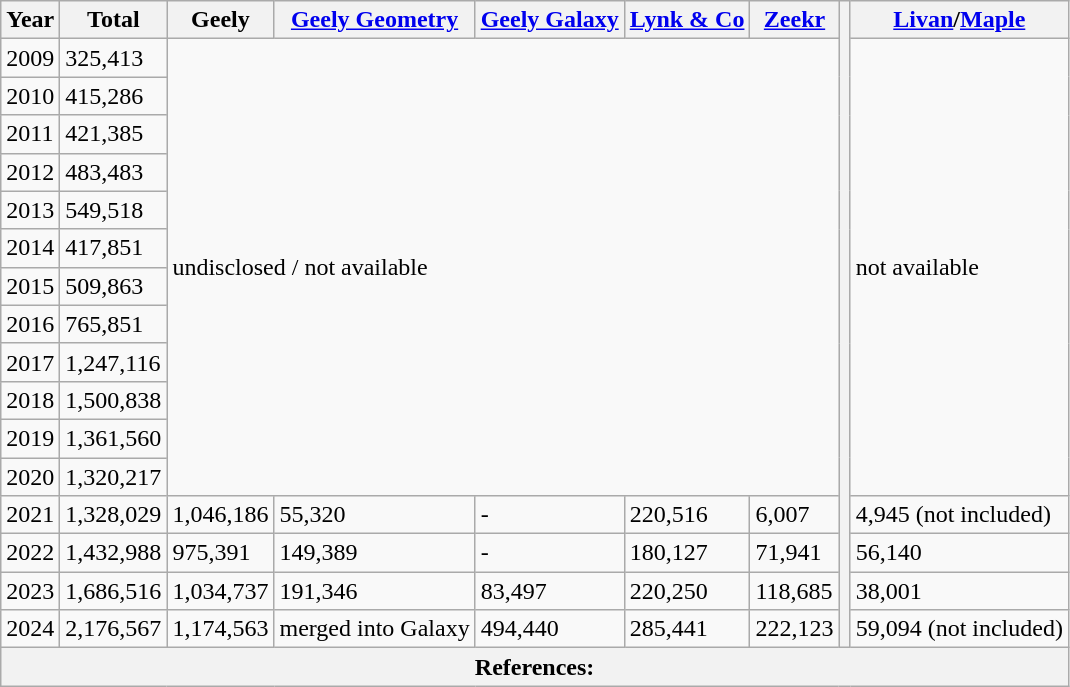<table class="wikitable">
<tr>
<th>Year</th>
<th>Total</th>
<th>Geely</th>
<th><a href='#'>Geely Geometry</a></th>
<th><a href='#'>Geely Galaxy</a></th>
<th><a href='#'>Lynk & Co</a></th>
<th><a href='#'>Zeekr</a></th>
<th rowspan="17"></th>
<th><a href='#'>Livan</a>/<a href='#'>Maple</a></th>
</tr>
<tr>
<td>2009</td>
<td>325,413</td>
<td colspan="5" rowspan="12">undisclosed / not available</td>
<td rowspan="12">not available</td>
</tr>
<tr>
<td>2010</td>
<td>415,286</td>
</tr>
<tr>
<td>2011</td>
<td>421,385</td>
</tr>
<tr>
<td>2012</td>
<td>483,483</td>
</tr>
<tr>
<td>2013</td>
<td>549,518</td>
</tr>
<tr>
<td>2014</td>
<td>417,851</td>
</tr>
<tr>
<td>2015</td>
<td>509,863</td>
</tr>
<tr>
<td>2016</td>
<td>765,851</td>
</tr>
<tr>
<td>2017</td>
<td>1,247,116</td>
</tr>
<tr>
<td>2018</td>
<td>1,500,838</td>
</tr>
<tr>
<td>2019</td>
<td>1,361,560</td>
</tr>
<tr>
<td>2020</td>
<td>1,320,217</td>
</tr>
<tr>
<td>2021</td>
<td>1,328,029</td>
<td>1,046,186</td>
<td>55,320</td>
<td>-</td>
<td>220,516</td>
<td>6,007</td>
<td>4,945 (not included)</td>
</tr>
<tr>
<td>2022</td>
<td>1,432,988</td>
<td>975,391</td>
<td>149,389</td>
<td>-</td>
<td>180,127</td>
<td>71,941</td>
<td>56,140</td>
</tr>
<tr>
<td>2023</td>
<td>1,686,516</td>
<td>1,034,737</td>
<td>191,346</td>
<td>83,497</td>
<td>220,250</td>
<td>118,685</td>
<td>38,001</td>
</tr>
<tr>
<td>2024</td>
<td>2,176,567</td>
<td>1,174,563</td>
<td>merged into Galaxy</td>
<td>494,440</td>
<td>285,441</td>
<td>222,123</td>
<td>59,094 (not included)</td>
</tr>
<tr>
<th colspan="9">References: </th>
</tr>
</table>
